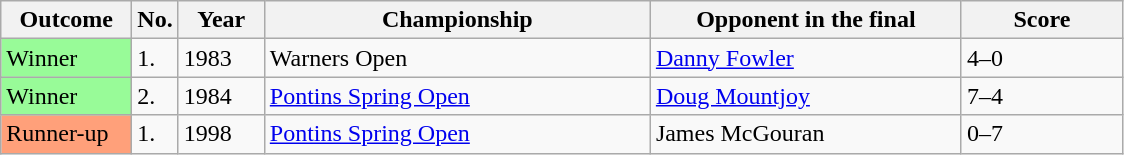<table class="sortable wikitable">
<tr>
<th width="80">Outcome</th>
<th width="20">No.</th>
<th width="50">Year</th>
<th style="width:250px;">Championship</th>
<th style="width:200px;">Opponent in the final</th>
<th style="width:100px;">Score</th>
</tr>
<tr>
<td style="background:#98FB98">Winner</td>
<td>1.</td>
<td>1983</td>
<td>Warners Open</td>
<td> <a href='#'>Danny Fowler</a></td>
<td>4–0</td>
</tr>
<tr>
<td style="background:#98FB98">Winner</td>
<td>2.</td>
<td>1984</td>
<td><a href='#'>Pontins Spring Open</a></td>
<td> <a href='#'>Doug Mountjoy</a></td>
<td>7–4</td>
</tr>
<tr>
<td style="background:#ffa07a;">Runner-up</td>
<td>1.</td>
<td>1998</td>
<td><a href='#'>Pontins Spring Open</a></td>
<td> James McGouran</td>
<td>0–7</td>
</tr>
</table>
